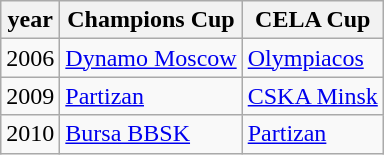<table class="wikitable">
<tr>
<th>year</th>
<th>Champions Cup</th>
<th>CELA Cup</th>
</tr>
<tr>
<td>2006</td>
<td><a href='#'>Dynamo Moscow</a></td>
<td><a href='#'>Olympiacos</a></td>
</tr>
<tr>
<td>2009</td>
<td><a href='#'>Partizan</a></td>
<td><a href='#'>CSKA Minsk</a></td>
</tr>
<tr>
<td>2010</td>
<td><a href='#'>Bursa BBSK</a></td>
<td><a href='#'>Partizan</a></td>
</tr>
</table>
